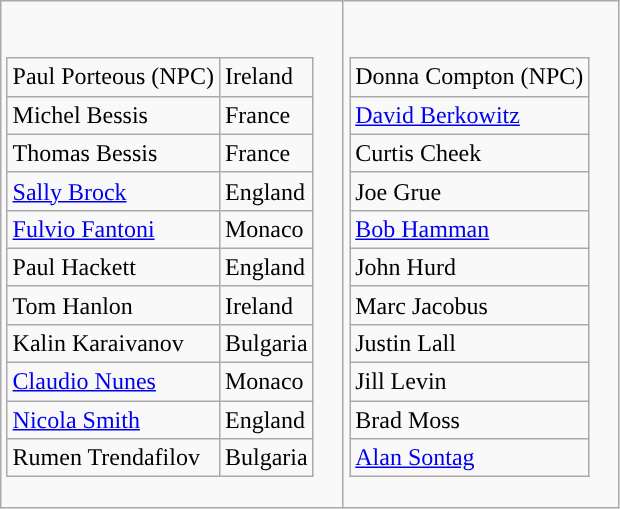<table class="wikitable">
<tr valign="top">
<td><br><table class="wikitable">
<tr>
<td> Paul Porteous (NPC)</td>
<td>Ireland</td>
</tr>
<tr>
<td> Michel Bessis</td>
<td>France</td>
</tr>
<tr>
<td> Thomas Bessis</td>
<td>France</td>
</tr>
<tr>
<td> <a href='#'>Sally Brock</a></td>
<td>England</td>
</tr>
<tr>
<td> <a href='#'>Fulvio Fantoni</a></td>
<td>Monaco</td>
</tr>
<tr>
<td> Paul Hackett</td>
<td>England</td>
</tr>
<tr>
<td> Tom Hanlon</td>
<td>Ireland</td>
</tr>
<tr>
<td> Kalin Karaivanov</td>
<td>Bulgaria</td>
</tr>
<tr>
<td> <a href='#'>Claudio Nunes</a></td>
<td>Monaco</td>
</tr>
<tr>
<td> <a href='#'>Nicola Smith</a></td>
<td>England</td>
</tr>
<tr>
<td> Rumen Trendafilov</td>
<td>Bulgaria</td>
</tr>
</table>
</td>
<td><br><table class="wikitable">
<tr>
<td>Donna Compton (NPC)</td>
</tr>
<tr>
<td><a href='#'>David Berkowitz</a></td>
</tr>
<tr>
<td>Curtis Cheek</td>
</tr>
<tr>
<td>Joe Grue</td>
</tr>
<tr>
<td><a href='#'>Bob Hamman</a></td>
</tr>
<tr>
<td>John Hurd</td>
</tr>
<tr>
<td>Marc Jacobus</td>
</tr>
<tr>
<td>Justin Lall</td>
</tr>
<tr>
<td>Jill Levin</td>
</tr>
<tr>
<td>Brad Moss</td>
</tr>
<tr>
<td><a href='#'>Alan Sontag</a></td>
</tr>
</table>
</td>
</tr>
</table>
